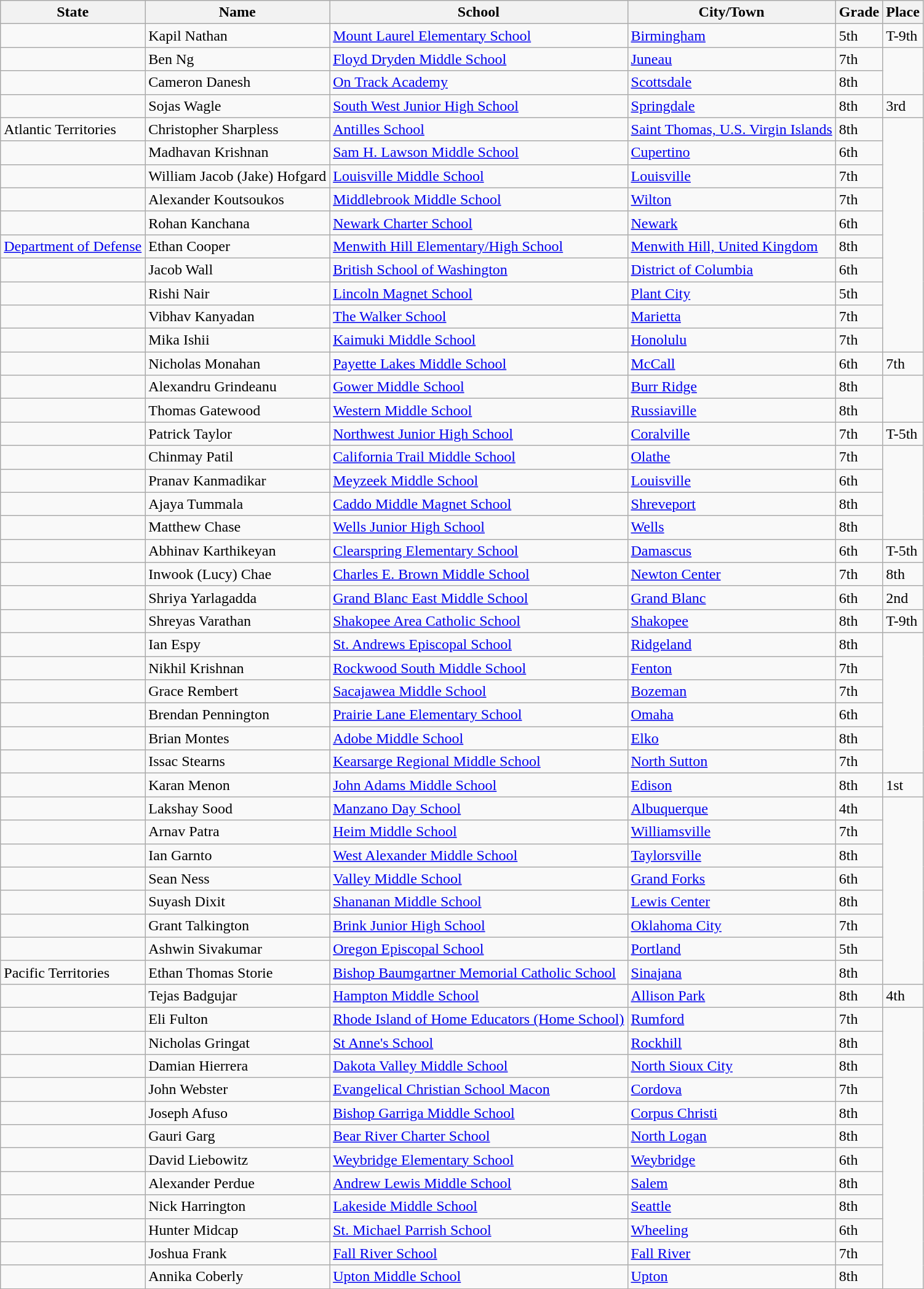<table class="wikitable">
<tr>
<th><strong>State</strong></th>
<th><strong>Name</strong></th>
<th><strong>School</strong></th>
<th><strong>City/Town</strong></th>
<th><strong>Grade</strong></th>
<th><strong>Place</strong></th>
</tr>
<tr>
<td></td>
<td>Kapil Nathan</td>
<td><a href='#'>Mount Laurel Elementary School</a></td>
<td><a href='#'>Birmingham</a></td>
<td>5th</td>
<td>T-9th</td>
</tr>
<tr>
<td></td>
<td>Ben Ng</td>
<td><a href='#'>Floyd Dryden Middle School</a></td>
<td><a href='#'>Juneau</a></td>
<td>7th</td>
</tr>
<tr>
<td></td>
<td>Cameron Danesh</td>
<td><a href='#'>On Track Academy</a></td>
<td><a href='#'>Scottsdale</a></td>
<td>8th</td>
</tr>
<tr>
<td></td>
<td>Sojas Wagle</td>
<td><a href='#'>South West Junior High School</a></td>
<td><a href='#'>Springdale</a></td>
<td>8th</td>
<td>3rd</td>
</tr>
<tr>
<td>  Atlantic Territories</td>
<td>Christopher Sharpless</td>
<td><a href='#'>Antilles School</a></td>
<td><a href='#'>Saint Thomas, U.S. Virgin Islands</a></td>
<td>8th</td>
</tr>
<tr>
<td></td>
<td>Madhavan Krishnan</td>
<td><a href='#'>Sam H. Lawson Middle School</a></td>
<td><a href='#'>Cupertino</a></td>
<td>6th</td>
</tr>
<tr>
<td></td>
<td>William Jacob (Jake) Hofgard</td>
<td><a href='#'>Louisville Middle School</a></td>
<td><a href='#'>Louisville</a></td>
<td>7th</td>
</tr>
<tr>
<td></td>
<td>Alexander Koutsoukos</td>
<td><a href='#'>Middlebrook Middle School</a></td>
<td><a href='#'>Wilton</a></td>
<td>7th</td>
</tr>
<tr>
<td></td>
<td>Rohan Kanchana</td>
<td><a href='#'>Newark Charter School</a></td>
<td><a href='#'>Newark</a></td>
<td>6th</td>
</tr>
<tr>
<td> <a href='#'>Department of Defense</a></td>
<td>Ethan Cooper</td>
<td><a href='#'>Menwith Hill Elementary/High School </a></td>
<td><a href='#'>Menwith Hill, United Kingdom</a></td>
<td>8th</td>
</tr>
<tr>
<td></td>
<td>Jacob Wall</td>
<td><a href='#'>British School of Washington</a></td>
<td><a href='#'>District of Columbia</a></td>
<td>6th</td>
</tr>
<tr>
<td></td>
<td>Rishi Nair</td>
<td><a href='#'>Lincoln Magnet School</a></td>
<td><a href='#'>Plant City</a></td>
<td>5th</td>
</tr>
<tr>
<td></td>
<td>Vibhav Kanyadan</td>
<td><a href='#'>The Walker School</a></td>
<td><a href='#'>Marietta</a></td>
<td>7th</td>
</tr>
<tr>
<td></td>
<td>Mika Ishii</td>
<td><a href='#'>Kaimuki Middle School</a></td>
<td><a href='#'>Honolulu</a></td>
<td>7th</td>
</tr>
<tr>
<td></td>
<td>Nicholas Monahan</td>
<td><a href='#'>Payette Lakes Middle School</a></td>
<td><a href='#'>McCall</a></td>
<td>6th</td>
<td>7th</td>
</tr>
<tr>
<td></td>
<td>Alexandru Grindeanu</td>
<td><a href='#'>Gower Middle School</a></td>
<td><a href='#'>Burr Ridge</a></td>
<td>8th</td>
</tr>
<tr>
<td></td>
<td>Thomas Gatewood</td>
<td><a href='#'>Western Middle School</a></td>
<td><a href='#'>Russiaville</a></td>
<td>8th</td>
</tr>
<tr>
<td></td>
<td>Patrick Taylor</td>
<td><a href='#'>Northwest Junior High School</a></td>
<td><a href='#'>Coralville</a></td>
<td>7th</td>
<td>T-5th</td>
</tr>
<tr>
<td></td>
<td>Chinmay Patil</td>
<td><a href='#'>California Trail Middle School</a></td>
<td><a href='#'>Olathe</a></td>
<td>7th</td>
</tr>
<tr>
<td></td>
<td>Pranav Kanmadikar</td>
<td><a href='#'>Meyzeek Middle School</a></td>
<td><a href='#'>Louisville</a></td>
<td>6th</td>
</tr>
<tr>
<td></td>
<td>Ajaya Tummala</td>
<td><a href='#'>Caddo Middle Magnet School</a></td>
<td><a href='#'>Shreveport</a></td>
<td>8th</td>
</tr>
<tr>
<td></td>
<td>Matthew Chase</td>
<td><a href='#'>Wells Junior High School</a></td>
<td><a href='#'>Wells</a></td>
<td>8th</td>
</tr>
<tr>
<td></td>
<td>Abhinav Karthikeyan</td>
<td><a href='#'>Clearspring Elementary School</a></td>
<td><a href='#'>Damascus</a></td>
<td>6th</td>
<td>T-5th</td>
</tr>
<tr>
<td></td>
<td>Inwook (Lucy) Chae</td>
<td><a href='#'>Charles E. Brown Middle School</a></td>
<td><a href='#'>Newton Center</a></td>
<td>7th</td>
<td>8th</td>
</tr>
<tr>
<td></td>
<td>Shriya Yarlagadda</td>
<td><a href='#'>Grand Blanc East Middle School</a></td>
<td><a href='#'>Grand Blanc</a></td>
<td>6th</td>
<td>2nd</td>
</tr>
<tr>
<td></td>
<td>Shreyas Varathan</td>
<td><a href='#'>Shakopee Area Catholic School</a></td>
<td><a href='#'>Shakopee</a></td>
<td>8th</td>
<td>T-9th</td>
</tr>
<tr>
<td></td>
<td>Ian Espy</td>
<td><a href='#'>St. Andrews Episcopal School</a></td>
<td><a href='#'>Ridgeland</a></td>
<td>8th</td>
</tr>
<tr>
<td></td>
<td>Nikhil Krishnan</td>
<td><a href='#'>Rockwood South Middle School</a></td>
<td><a href='#'>Fenton</a></td>
<td>7th</td>
</tr>
<tr>
<td></td>
<td>Grace Rembert</td>
<td><a href='#'>Sacajawea Middle School</a></td>
<td><a href='#'>Bozeman</a></td>
<td>7th</td>
</tr>
<tr>
<td></td>
<td>Brendan Pennington</td>
<td><a href='#'>Prairie Lane Elementary School</a></td>
<td><a href='#'>Omaha</a></td>
<td>6th</td>
</tr>
<tr>
<td></td>
<td>Brian Montes</td>
<td><a href='#'>Adobe Middle School</a></td>
<td><a href='#'>Elko</a></td>
<td>8th</td>
</tr>
<tr>
<td></td>
<td>Issac Stearns</td>
<td><a href='#'>Kearsarge Regional Middle School</a></td>
<td><a href='#'>North Sutton</a></td>
<td>7th</td>
</tr>
<tr>
<td></td>
<td>Karan Menon</td>
<td><a href='#'>John Adams Middle School</a></td>
<td><a href='#'>Edison</a></td>
<td>8th</td>
<td>1st</td>
</tr>
<tr>
<td></td>
<td>Lakshay Sood</td>
<td><a href='#'>Manzano Day School</a></td>
<td><a href='#'>Albuquerque</a></td>
<td>4th</td>
</tr>
<tr>
<td></td>
<td>Arnav Patra</td>
<td><a href='#'>Heim Middle School</a></td>
<td><a href='#'>Williamsville</a></td>
<td>7th</td>
</tr>
<tr>
<td></td>
<td>Ian Garnto</td>
<td><a href='#'>West Alexander Middle School</a></td>
<td><a href='#'>Taylorsville</a></td>
<td>8th</td>
</tr>
<tr>
<td></td>
<td>Sean Ness</td>
<td><a href='#'>Valley Middle School</a></td>
<td><a href='#'>Grand Forks</a></td>
<td>6th</td>
</tr>
<tr>
<td></td>
<td>Suyash Dixit</td>
<td><a href='#'>Shananan Middle School</a></td>
<td><a href='#'>Lewis Center</a></td>
<td>8th</td>
</tr>
<tr>
<td></td>
<td>Grant Talkington</td>
<td><a href='#'>Brink Junior High School</a></td>
<td><a href='#'>Oklahoma City</a></td>
<td>7th</td>
</tr>
<tr>
<td></td>
<td>Ashwin Sivakumar</td>
<td><a href='#'>Oregon Episcopal School</a></td>
<td><a href='#'>Portland</a></td>
<td>5th</td>
</tr>
<tr>
<td>   Pacific Territories</td>
<td>Ethan Thomas Storie</td>
<td><a href='#'>Bishop Baumgartner Memorial Catholic School</a></td>
<td><a href='#'>Sinajana</a></td>
<td>8th</td>
</tr>
<tr>
<td></td>
<td>Tejas Badgujar</td>
<td><a href='#'>Hampton Middle School</a></td>
<td><a href='#'>Allison Park</a></td>
<td>8th</td>
<td>4th</td>
</tr>
<tr>
<td></td>
<td>Eli Fulton</td>
<td><a href='#'>Rhode Island of Home Educators (Home School)</a></td>
<td><a href='#'>Rumford</a></td>
<td>7th</td>
</tr>
<tr>
<td></td>
<td>Nicholas Gringat</td>
<td><a href='#'>St Anne's School</a></td>
<td><a href='#'>Rockhill</a></td>
<td>8th</td>
</tr>
<tr>
<td></td>
<td>Damian Hierrera</td>
<td><a href='#'>Dakota Valley Middle School</a></td>
<td><a href='#'>North Sioux City</a></td>
<td>8th</td>
</tr>
<tr>
<td></td>
<td>John Webster</td>
<td><a href='#'>Evangelical Christian School Macon</a></td>
<td><a href='#'>Cordova</a></td>
<td>7th</td>
</tr>
<tr>
<td></td>
<td>Joseph Afuso</td>
<td><a href='#'>Bishop Garriga Middle School</a></td>
<td><a href='#'>Corpus Christi</a></td>
<td>8th</td>
</tr>
<tr>
<td></td>
<td>Gauri Garg</td>
<td><a href='#'>Bear River Charter School</a></td>
<td><a href='#'>North Logan</a></td>
<td>8th</td>
</tr>
<tr>
<td></td>
<td>David Liebowitz</td>
<td><a href='#'>Weybridge Elementary School</a></td>
<td><a href='#'>Weybridge</a></td>
<td>6th</td>
</tr>
<tr>
<td></td>
<td>Alexander Perdue</td>
<td><a href='#'>Andrew Lewis Middle School</a></td>
<td><a href='#'>Salem</a></td>
<td>8th</td>
</tr>
<tr>
<td></td>
<td>Nick Harrington</td>
<td><a href='#'>Lakeside Middle School</a></td>
<td><a href='#'>Seattle</a></td>
<td>8th</td>
</tr>
<tr>
<td></td>
<td>Hunter Midcap</td>
<td><a href='#'>St. Michael Parrish School</a></td>
<td><a href='#'>Wheeling</a></td>
<td>6th</td>
</tr>
<tr>
<td></td>
<td>Joshua Frank</td>
<td><a href='#'>Fall River School</a></td>
<td><a href='#'>Fall River</a></td>
<td>7th</td>
</tr>
<tr>
<td></td>
<td>Annika Coberly</td>
<td><a href='#'>Upton Middle School</a></td>
<td><a href='#'>Upton</a></td>
<td>8th</td>
</tr>
</table>
